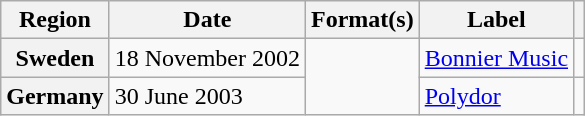<table class="wikitable plainrowheaders">
<tr>
<th scope="col">Region</th>
<th scope="col">Date</th>
<th scope="col">Format(s)</th>
<th scope="col">Label</th>
<th scope="col"></th>
</tr>
<tr>
<th scope="row">Sweden</th>
<td>18 November 2002</td>
<td rowspan="2"></td>
<td><a href='#'>Bonnier Music</a></td>
<td style="text-align:center;"></td>
</tr>
<tr>
<th scope="row">Germany</th>
<td>30 June 2003</td>
<td><a href='#'>Polydor</a></td>
<td style="text-align:center;"></td>
</tr>
</table>
